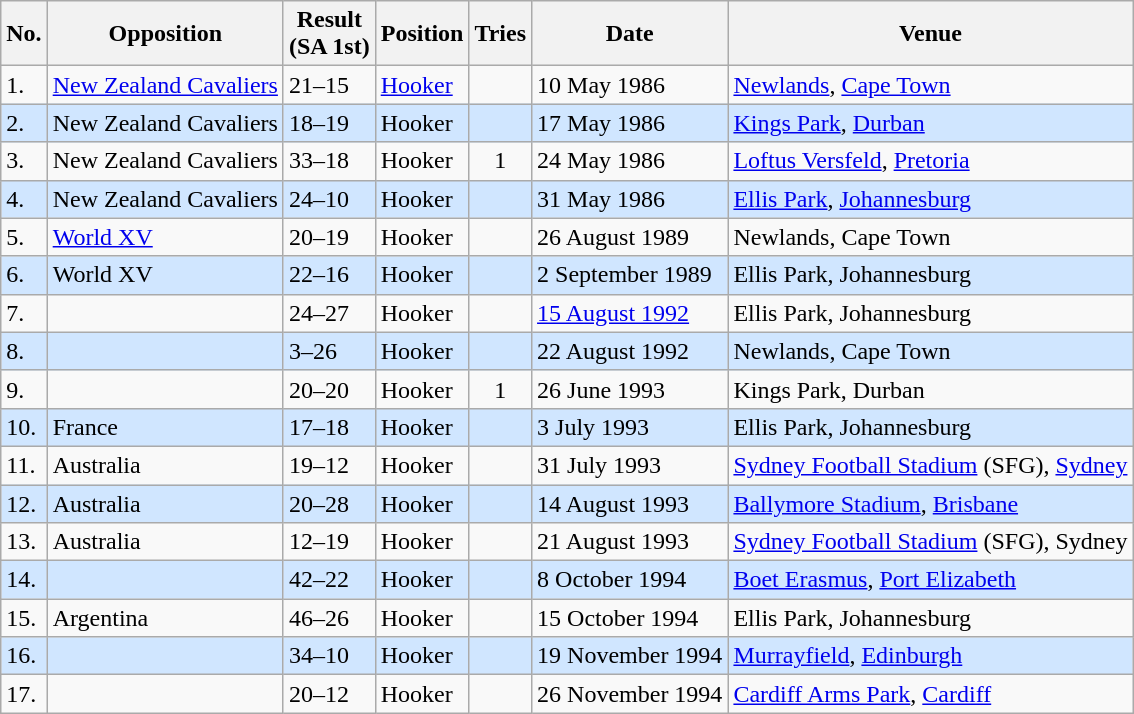<table class="wikitable sortable">
<tr>
<th>No.</th>
<th>Opposition</th>
<th>Result<br>(SA 1st)</th>
<th>Position</th>
<th>Tries</th>
<th>Date</th>
<th>Venue</th>
</tr>
<tr>
<td>1.</td>
<td><a href='#'>New Zealand Cavaliers</a></td>
<td>21–15</td>
<td><a href='#'>Hooker</a></td>
<td></td>
<td>10 May 1986</td>
<td><a href='#'>Newlands</a>, <a href='#'>Cape Town</a></td>
</tr>
<tr style="background: #D0E6FF;">
<td>2.</td>
<td>New Zealand Cavaliers</td>
<td>18–19</td>
<td>Hooker</td>
<td></td>
<td>17 May 1986</td>
<td><a href='#'>Kings Park</a>, <a href='#'>Durban</a></td>
</tr>
<tr>
<td>3.</td>
<td>New Zealand Cavaliers</td>
<td>33–18</td>
<td>Hooker</td>
<td align="center">1</td>
<td>24 May 1986</td>
<td><a href='#'>Loftus Versfeld</a>, <a href='#'>Pretoria</a></td>
</tr>
<tr style="background: #D0E6FF;">
<td>4.</td>
<td>New Zealand Cavaliers</td>
<td>24–10</td>
<td>Hooker</td>
<td></td>
<td>31 May 1986</td>
<td><a href='#'>Ellis Park</a>, <a href='#'>Johannesburg</a></td>
</tr>
<tr>
<td>5.</td>
<td><a href='#'>World XV</a></td>
<td>20–19</td>
<td>Hooker</td>
<td></td>
<td>26 August 1989</td>
<td>Newlands, Cape Town</td>
</tr>
<tr style="background: #D0E6FF;">
<td>6.</td>
<td>World XV</td>
<td>22–16</td>
<td>Hooker</td>
<td></td>
<td>2 September 1989</td>
<td>Ellis Park, Johannesburg</td>
</tr>
<tr>
<td>7.</td>
<td></td>
<td>24–27</td>
<td>Hooker</td>
<td></td>
<td><a href='#'>15 August 1992</a></td>
<td>Ellis Park, Johannesburg</td>
</tr>
<tr style="background: #D0E6FF;">
<td>8.</td>
<td></td>
<td>3–26</td>
<td>Hooker</td>
<td></td>
<td>22 August 1992</td>
<td>Newlands, Cape Town</td>
</tr>
<tr>
<td>9.</td>
<td></td>
<td>20–20</td>
<td>Hooker</td>
<td align="center">1</td>
<td>26 June 1993</td>
<td>Kings Park, Durban</td>
</tr>
<tr style="background: #D0E6FF;">
<td>10.</td>
<td> France</td>
<td>17–18</td>
<td>Hooker</td>
<td></td>
<td>3 July 1993</td>
<td>Ellis Park, Johannesburg</td>
</tr>
<tr>
<td>11.</td>
<td> Australia</td>
<td>19–12</td>
<td>Hooker</td>
<td></td>
<td>31 July 1993</td>
<td><a href='#'>Sydney Football Stadium</a> (SFG), <a href='#'>Sydney</a></td>
</tr>
<tr style="background: #D0E6FF;">
<td>12.</td>
<td> Australia</td>
<td>20–28</td>
<td>Hooker</td>
<td></td>
<td>14 August 1993</td>
<td><a href='#'>Ballymore Stadium</a>, <a href='#'>Brisbane</a></td>
</tr>
<tr>
<td>13.</td>
<td> Australia</td>
<td>12–19</td>
<td>Hooker</td>
<td></td>
<td>21 August 1993</td>
<td><a href='#'>Sydney Football Stadium</a> (SFG), Sydney</td>
</tr>
<tr style="background: #D0E6FF;">
<td>14.</td>
<td></td>
<td>42–22</td>
<td>Hooker</td>
<td></td>
<td>8 October 1994</td>
<td><a href='#'>Boet Erasmus</a>, <a href='#'>Port Elizabeth</a></td>
</tr>
<tr>
<td>15.</td>
<td> Argentina</td>
<td>46–26</td>
<td>Hooker</td>
<td></td>
<td>15 October 1994</td>
<td>Ellis Park, Johannesburg</td>
</tr>
<tr style="background: #D0E6FF;">
<td>16.</td>
<td></td>
<td>34–10</td>
<td>Hooker</td>
<td></td>
<td>19 November 1994</td>
<td><a href='#'>Murrayfield</a>, <a href='#'>Edinburgh</a></td>
</tr>
<tr>
<td>17.</td>
<td></td>
<td>20–12</td>
<td>Hooker</td>
<td></td>
<td>26 November 1994</td>
<td><a href='#'>Cardiff Arms Park</a>, <a href='#'>Cardiff</a></td>
</tr>
</table>
